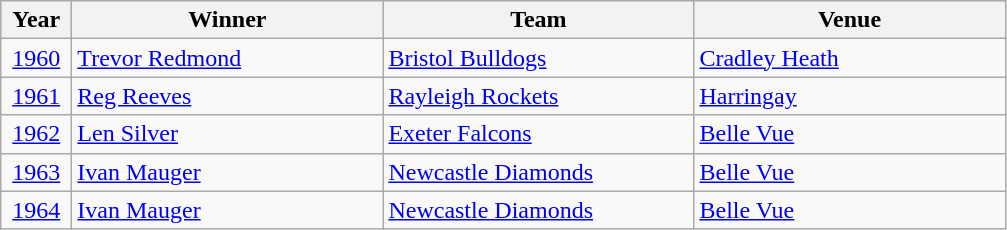<table class="wikitable">
<tr>
<th width=40px  >Year</th>
<th width=200px >Winner</th>
<th width=200px >Team</th>
<th width=200px >Venue</th>
</tr>
<tr>
<td align=center><a href='#'>1960</a></td>
<td> <a href='#'>Trevor Redmond</a></td>
<td><a href='#'>Bristol Bulldogs</a></td>
<td><a href='#'>Cradley Heath</a></td>
</tr>
<tr>
<td align=center><a href='#'>1961</a></td>
<td> <a href='#'>Reg Reeves</a></td>
<td><a href='#'>Rayleigh Rockets</a></td>
<td><a href='#'>Harringay</a></td>
</tr>
<tr>
<td align=center><a href='#'>1962</a></td>
<td> <a href='#'>Len Silver</a></td>
<td><a href='#'>Exeter Falcons</a></td>
<td><a href='#'>Belle Vue</a></td>
</tr>
<tr>
<td align=center><a href='#'>1963</a></td>
<td> <a href='#'>Ivan Mauger</a></td>
<td><a href='#'>Newcastle Diamonds</a></td>
<td><a href='#'>Belle Vue</a></td>
</tr>
<tr>
<td align=center><a href='#'>1964</a></td>
<td> <a href='#'>Ivan Mauger</a></td>
<td><a href='#'>Newcastle Diamonds</a></td>
<td><a href='#'>Belle Vue</a></td>
</tr>
</table>
